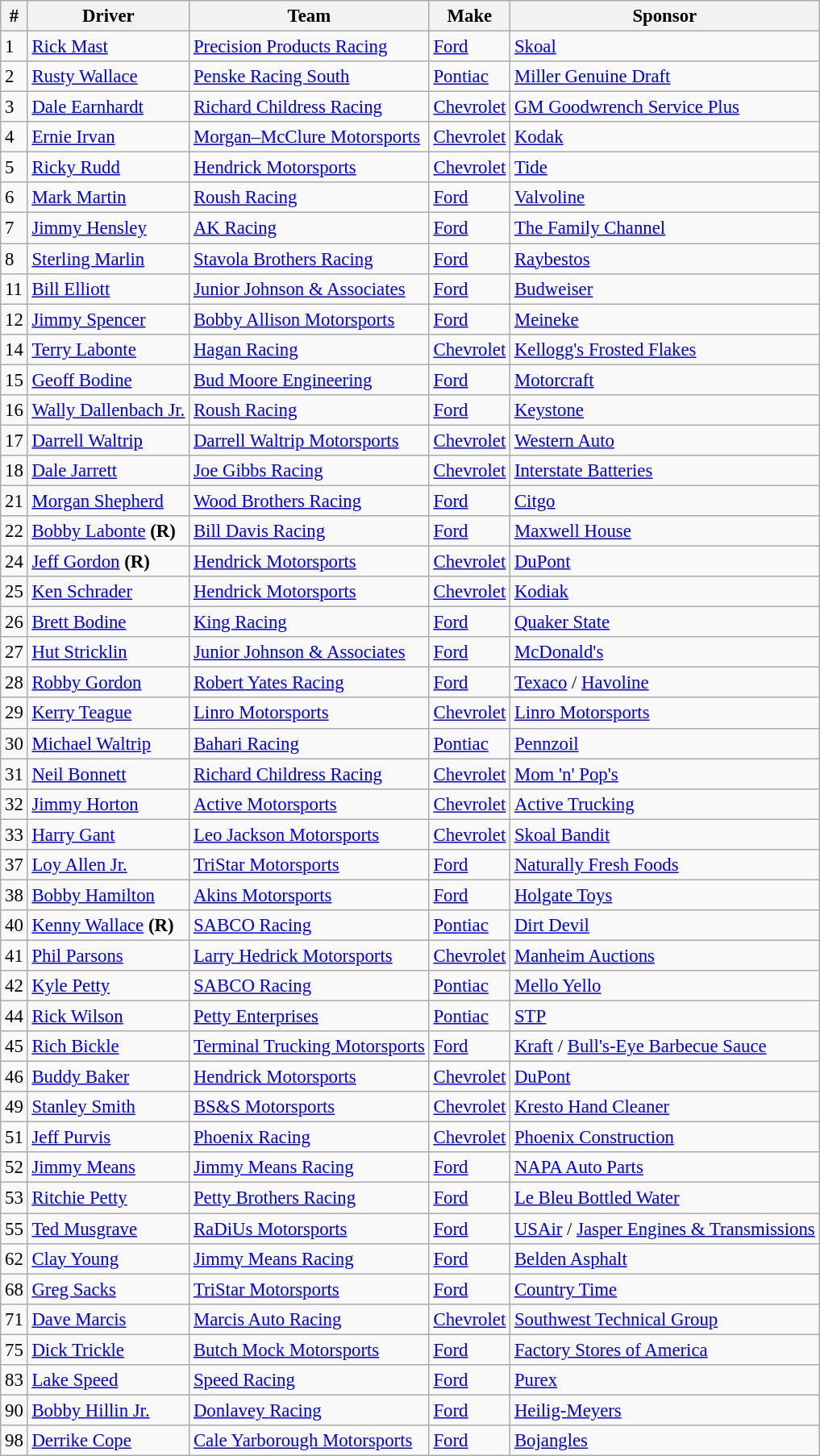<table class="wikitable" style="font-size:95%">
<tr>
<th>#</th>
<th>Driver</th>
<th>Team</th>
<th>Make</th>
<th>Sponsor</th>
</tr>
<tr>
<td>1</td>
<td><a href='#'>Rick Mast</a></td>
<td><a href='#'>Precision Products Racing</a></td>
<td><a href='#'>Ford</a></td>
<td><a href='#'>Skoal</a></td>
</tr>
<tr>
<td>2</td>
<td><a href='#'>Rusty Wallace</a></td>
<td><a href='#'>Penske Racing South</a></td>
<td><a href='#'>Pontiac</a></td>
<td><a href='#'>Miller Genuine Draft</a></td>
</tr>
<tr>
<td>3</td>
<td><a href='#'>Dale Earnhardt</a></td>
<td><a href='#'>Richard Childress Racing</a></td>
<td><a href='#'>Chevrolet</a></td>
<td><a href='#'>GM Goodwrench Service Plus</a></td>
</tr>
<tr>
<td>4</td>
<td><a href='#'>Ernie Irvan</a></td>
<td><a href='#'>Morgan–McClure Motorsports</a></td>
<td><a href='#'>Chevrolet</a></td>
<td><a href='#'>Kodak</a></td>
</tr>
<tr>
<td>5</td>
<td><a href='#'>Ricky Rudd</a></td>
<td><a href='#'>Hendrick Motorsports</a></td>
<td><a href='#'>Chevrolet</a></td>
<td><a href='#'>Tide</a></td>
</tr>
<tr>
<td>6</td>
<td><a href='#'>Mark Martin</a></td>
<td><a href='#'>Roush Racing</a></td>
<td><a href='#'>Ford</a></td>
<td><a href='#'>Valvoline</a></td>
</tr>
<tr>
<td>7</td>
<td><a href='#'>Jimmy Hensley</a></td>
<td><a href='#'>AK Racing</a></td>
<td><a href='#'>Ford</a></td>
<td><a href='#'>The Family Channel</a></td>
</tr>
<tr>
<td>8</td>
<td><a href='#'>Sterling Marlin</a></td>
<td><a href='#'>Stavola Brothers Racing</a></td>
<td><a href='#'>Ford</a></td>
<td><a href='#'>Raybestos</a></td>
</tr>
<tr>
<td>11</td>
<td><a href='#'>Bill Elliott</a></td>
<td><a href='#'>Junior Johnson & Associates</a></td>
<td><a href='#'>Ford</a></td>
<td><a href='#'>Budweiser</a></td>
</tr>
<tr>
<td>12</td>
<td><a href='#'>Jimmy Spencer</a></td>
<td><a href='#'>Bobby Allison Motorsports</a></td>
<td><a href='#'>Ford</a></td>
<td><a href='#'>Meineke</a></td>
</tr>
<tr>
<td>14</td>
<td><a href='#'>Terry Labonte</a></td>
<td><a href='#'>Hagan Racing</a></td>
<td><a href='#'>Chevrolet</a></td>
<td><a href='#'>Kellogg's Frosted Flakes</a></td>
</tr>
<tr>
<td>15</td>
<td><a href='#'>Geoff Bodine</a></td>
<td><a href='#'>Bud Moore Engineering</a></td>
<td><a href='#'>Ford</a></td>
<td><a href='#'>Motorcraft</a></td>
</tr>
<tr>
<td>16</td>
<td><a href='#'>Wally Dallenbach Jr.</a></td>
<td><a href='#'>Roush Racing</a></td>
<td><a href='#'>Ford</a></td>
<td><a href='#'>Keystone</a></td>
</tr>
<tr>
<td>17</td>
<td><a href='#'>Darrell Waltrip</a></td>
<td><a href='#'>Darrell Waltrip Motorsports</a></td>
<td><a href='#'>Chevrolet</a></td>
<td><a href='#'>Western Auto</a></td>
</tr>
<tr>
<td>18</td>
<td><a href='#'>Dale Jarrett</a></td>
<td><a href='#'>Joe Gibbs Racing</a></td>
<td><a href='#'>Chevrolet</a></td>
<td><a href='#'>Interstate Batteries</a></td>
</tr>
<tr>
<td>21</td>
<td><a href='#'>Morgan Shepherd</a></td>
<td><a href='#'>Wood Brothers Racing</a></td>
<td><a href='#'>Ford</a></td>
<td><a href='#'>Citgo</a></td>
</tr>
<tr>
<td>22</td>
<td><a href='#'>Bobby Labonte</a> <strong>(R)</strong></td>
<td><a href='#'>Bill Davis Racing</a></td>
<td><a href='#'>Ford</a></td>
<td><a href='#'>Maxwell House</a></td>
</tr>
<tr>
<td>24</td>
<td><a href='#'>Jeff Gordon</a> <strong>(R)</strong></td>
<td><a href='#'>Hendrick Motorsports</a></td>
<td><a href='#'>Chevrolet</a></td>
<td><a href='#'>DuPont</a></td>
</tr>
<tr>
<td>25</td>
<td><a href='#'>Ken Schrader</a></td>
<td><a href='#'>Hendrick Motorsports</a></td>
<td><a href='#'>Chevrolet</a></td>
<td><a href='#'>Kodiak</a></td>
</tr>
<tr>
<td>26</td>
<td><a href='#'>Brett Bodine</a></td>
<td><a href='#'>King Racing</a></td>
<td><a href='#'>Ford</a></td>
<td><a href='#'>Quaker State</a></td>
</tr>
<tr>
<td>27</td>
<td><a href='#'>Hut Stricklin</a></td>
<td><a href='#'>Junior Johnson & Associates</a></td>
<td><a href='#'>Ford</a></td>
<td><a href='#'>McDonald's</a></td>
</tr>
<tr>
<td>28</td>
<td><a href='#'>Robby Gordon</a></td>
<td><a href='#'>Robert Yates Racing</a></td>
<td><a href='#'>Ford</a></td>
<td><a href='#'>Texaco</a> / <a href='#'>Havoline</a></td>
</tr>
<tr>
<td>29</td>
<td><a href='#'>Kerry Teague</a></td>
<td><a href='#'>Linro Motorsports</a></td>
<td><a href='#'>Chevrolet</a></td>
<td><a href='#'>Linro Motorsports</a></td>
</tr>
<tr>
<td>30</td>
<td><a href='#'>Michael Waltrip</a></td>
<td><a href='#'>Bahari Racing</a></td>
<td><a href='#'>Pontiac</a></td>
<td><a href='#'>Pennzoil</a></td>
</tr>
<tr>
<td>31</td>
<td><a href='#'>Neil Bonnett</a></td>
<td><a href='#'>Richard Childress Racing</a></td>
<td><a href='#'>Chevrolet</a></td>
<td><a href='#'>Mom 'n' Pop's</a></td>
</tr>
<tr>
<td>32</td>
<td><a href='#'>Jimmy Horton</a></td>
<td><a href='#'>Active Motorsports</a></td>
<td><a href='#'>Chevrolet</a></td>
<td><a href='#'>Active Trucking</a></td>
</tr>
<tr>
<td>33</td>
<td><a href='#'>Harry Gant</a></td>
<td><a href='#'>Leo Jackson Motorsports</a></td>
<td><a href='#'>Chevrolet</a></td>
<td><a href='#'>Skoal Bandit</a></td>
</tr>
<tr>
<td>37</td>
<td><a href='#'>Loy Allen Jr.</a></td>
<td><a href='#'>TriStar Motorsports</a></td>
<td><a href='#'>Ford</a></td>
<td><a href='#'>Naturally Fresh Foods</a></td>
</tr>
<tr>
<td>38</td>
<td><a href='#'>Bobby Hamilton</a></td>
<td><a href='#'>Akins Motorsports</a></td>
<td><a href='#'>Ford</a></td>
<td><a href='#'>Holgate Toys</a></td>
</tr>
<tr>
<td>40</td>
<td><a href='#'>Kenny Wallace</a> <strong>(R)</strong></td>
<td><a href='#'>SABCO Racing</a></td>
<td><a href='#'>Pontiac</a></td>
<td><a href='#'>Dirt Devil</a></td>
</tr>
<tr>
<td>41</td>
<td><a href='#'>Phil Parsons</a></td>
<td><a href='#'>Larry Hedrick Motorsports</a></td>
<td><a href='#'>Chevrolet</a></td>
<td><a href='#'>Manheim Auctions</a></td>
</tr>
<tr>
<td>42</td>
<td><a href='#'>Kyle Petty</a></td>
<td><a href='#'>SABCO Racing</a></td>
<td><a href='#'>Pontiac</a></td>
<td><a href='#'>Mello Yello</a></td>
</tr>
<tr>
<td>44</td>
<td><a href='#'>Rick Wilson</a></td>
<td><a href='#'>Petty Enterprises</a></td>
<td><a href='#'>Pontiac</a></td>
<td><a href='#'>STP</a></td>
</tr>
<tr>
<td>45</td>
<td><a href='#'>Rich Bickle</a></td>
<td><a href='#'>Terminal Trucking Motorsports</a></td>
<td><a href='#'>Ford</a></td>
<td><a href='#'>Kraft</a> / <a href='#'>Bull's-Eye Barbecue Sauce</a></td>
</tr>
<tr>
<td>46</td>
<td><a href='#'>Buddy Baker</a></td>
<td><a href='#'>Hendrick Motorsports</a></td>
<td><a href='#'>Chevrolet</a></td>
<td><a href='#'>DuPont</a></td>
</tr>
<tr>
<td>49</td>
<td><a href='#'>Stanley Smith</a></td>
<td><a href='#'>BS&S Motorsports</a></td>
<td><a href='#'>Chevrolet</a></td>
<td><a href='#'>Kresto Hand Cleaner</a></td>
</tr>
<tr>
<td>51</td>
<td><a href='#'>Jeff Purvis</a></td>
<td><a href='#'>Phoenix Racing</a></td>
<td><a href='#'>Chevrolet</a></td>
<td><a href='#'>Phoenix Construction</a></td>
</tr>
<tr>
<td>52</td>
<td><a href='#'>Jimmy Means</a></td>
<td><a href='#'>Jimmy Means Racing</a></td>
<td><a href='#'>Ford</a></td>
<td><a href='#'>NAPA Auto Parts</a></td>
</tr>
<tr>
<td>53</td>
<td><a href='#'>Ritchie Petty</a></td>
<td><a href='#'>Petty Brothers Racing</a></td>
<td><a href='#'>Ford</a></td>
<td><a href='#'>Le Bleu Bottled Water</a></td>
</tr>
<tr>
<td>55</td>
<td><a href='#'>Ted Musgrave</a></td>
<td><a href='#'>RaDiUs Motorsports</a></td>
<td><a href='#'>Ford</a></td>
<td><a href='#'>USAir</a> / <a href='#'>Jasper Engines & Transmissions</a></td>
</tr>
<tr>
<td>62</td>
<td><a href='#'>Clay Young</a></td>
<td><a href='#'>Jimmy Means Racing</a></td>
<td><a href='#'>Ford</a></td>
<td><a href='#'>Belden Asphalt</a></td>
</tr>
<tr>
<td>68</td>
<td><a href='#'>Greg Sacks</a></td>
<td><a href='#'>TriStar Motorsports</a></td>
<td><a href='#'>Ford</a></td>
<td><a href='#'>Country Time</a></td>
</tr>
<tr>
<td>71</td>
<td><a href='#'>Dave Marcis</a></td>
<td><a href='#'>Marcis Auto Racing</a></td>
<td><a href='#'>Chevrolet</a></td>
<td><a href='#'>Southwest Technical Group</a></td>
</tr>
<tr>
<td>75</td>
<td><a href='#'>Dick Trickle</a></td>
<td><a href='#'>Butch Mock Motorsports</a></td>
<td><a href='#'>Ford</a></td>
<td><a href='#'>Factory Stores of America</a></td>
</tr>
<tr>
<td>83</td>
<td><a href='#'>Lake Speed</a></td>
<td><a href='#'>Speed Racing</a></td>
<td><a href='#'>Ford</a></td>
<td><a href='#'>Purex</a></td>
</tr>
<tr>
<td>90</td>
<td><a href='#'>Bobby Hillin Jr.</a></td>
<td><a href='#'>Donlavey Racing</a></td>
<td><a href='#'>Ford</a></td>
<td><a href='#'>Heilig-Meyers</a></td>
</tr>
<tr>
<td>98</td>
<td><a href='#'>Derrike Cope</a></td>
<td><a href='#'>Cale Yarborough Motorsports</a></td>
<td><a href='#'>Ford</a></td>
<td><a href='#'>Bojangles</a></td>
</tr>
</table>
